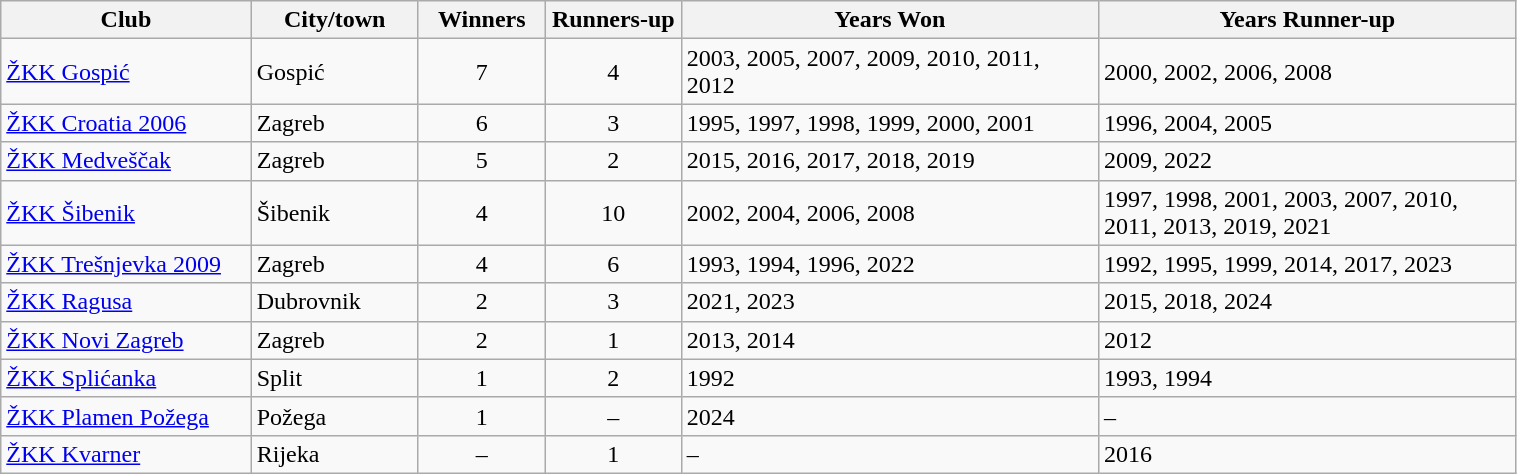<table class="wikitable" width=80%>
<tr>
<th width=12%>Club</th>
<th width=8%>City/town</th>
<th width=5%>Winners</th>
<th width=5%>Runners-up</th>
<th width=20%>Years Won</th>
<th width=20%>Years Runner-up</th>
</tr>
<tr>
<td><a href='#'>ŽKK Gospić</a></td>
<td>Gospić</td>
<td align=center>7</td>
<td align=center>4</td>
<td>2003, 2005, 2007, 2009, 2010, 2011, 2012</td>
<td>2000, 2002, 2006, 2008</td>
</tr>
<tr>
<td><a href='#'>ŽKK Croatia 2006</a></td>
<td>Zagreb</td>
<td align=center>6</td>
<td align=center>3</td>
<td>1995, 1997, 1998, 1999, 2000, 2001</td>
<td>1996, 2004, 2005</td>
</tr>
<tr>
<td><a href='#'>ŽKK Medveščak</a></td>
<td>Zagreb</td>
<td align=center>5</td>
<td align=center>2</td>
<td>2015, 2016, 2017, 2018, 2019</td>
<td>2009, 2022</td>
</tr>
<tr>
<td><a href='#'>ŽKK Šibenik</a></td>
<td>Šibenik</td>
<td align=center>4</td>
<td align=center>10</td>
<td>2002, 2004, 2006, 2008</td>
<td>1997, 1998, 2001, 2003, 2007, 2010, 2011, 2013, 2019, 2021</td>
</tr>
<tr>
<td><a href='#'>ŽKK Trešnjevka 2009</a></td>
<td>Zagreb</td>
<td align=center>4</td>
<td align=center>6</td>
<td>1993, 1994, 1996, 2022</td>
<td>1992, 1995, 1999, 2014, 2017, 2023</td>
</tr>
<tr>
<td><a href='#'>ŽKK Ragusa</a></td>
<td>Dubrovnik</td>
<td align=center>2</td>
<td align=center>3</td>
<td>2021, 2023</td>
<td>2015, 2018, 2024</td>
</tr>
<tr>
<td><a href='#'>ŽKK Novi Zagreb</a></td>
<td>Zagreb</td>
<td align=center>2</td>
<td align=center>1</td>
<td>2013, 2014</td>
<td>2012</td>
</tr>
<tr>
<td><a href='#'>ŽKK Splićanka</a></td>
<td>Split</td>
<td align=center>1</td>
<td align=center>2</td>
<td>1992</td>
<td>1993, 1994</td>
</tr>
<tr>
<td><a href='#'>ŽKK Plamen Požega</a></td>
<td>Požega</td>
<td align=center>1</td>
<td align=center>–</td>
<td>2024</td>
<td>–</td>
</tr>
<tr>
<td><a href='#'>ŽKK Kvarner</a></td>
<td>Rijeka</td>
<td align=center>–</td>
<td align=center>1</td>
<td>–</td>
<td>2016</td>
</tr>
</table>
